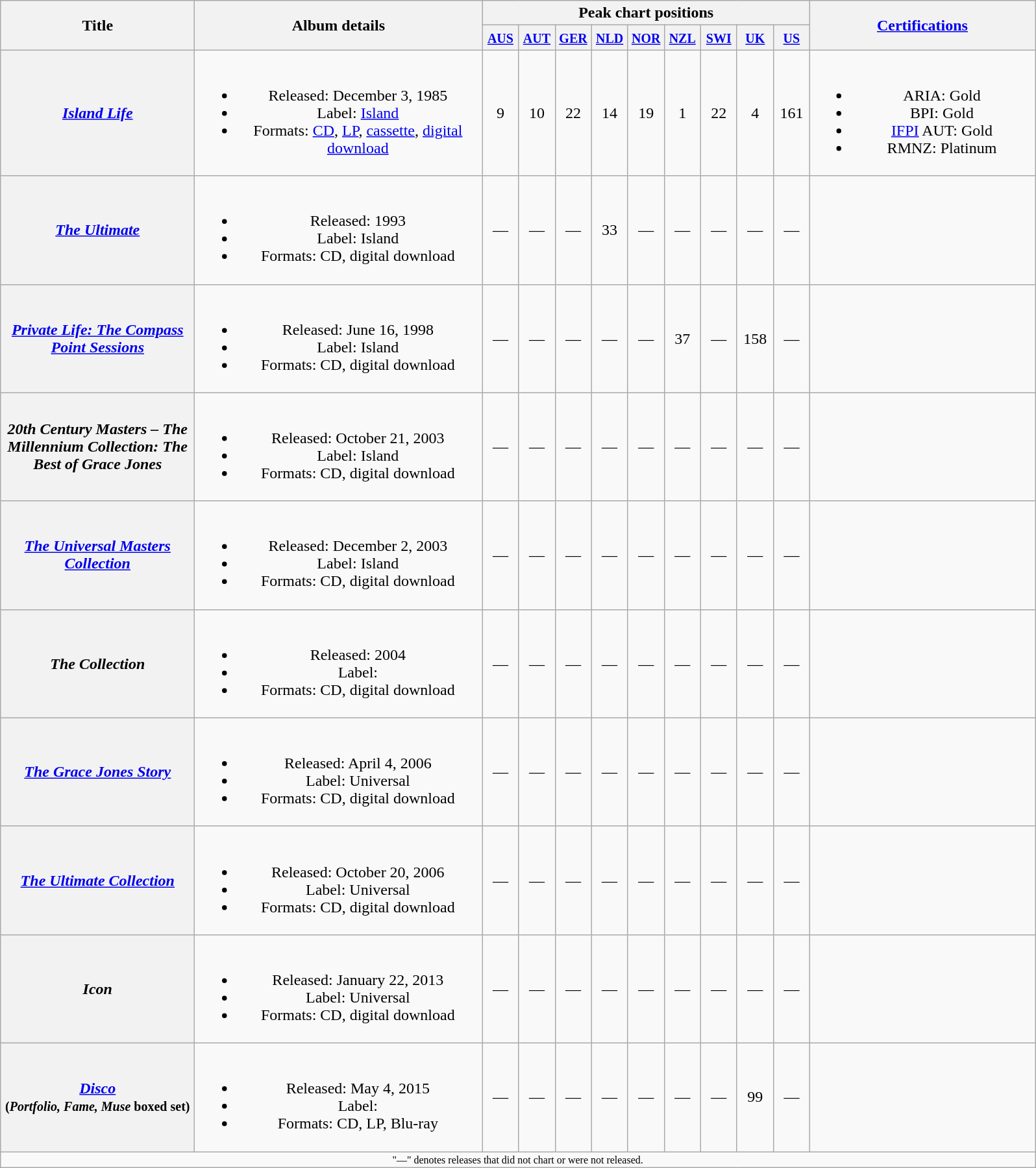<table class="wikitable plainrowheaders" style="text-align:center;">
<tr>
<th scope="col" rowspan="2" style="width:12em;">Title</th>
<th scope="col" rowspan="2" style="width:18em;">Album details</th>
<th scope="col" colspan="9">Peak chart positions</th>
<th scope="col" rowspan="2" style="width:14em;"><a href='#'>Certifications</a></th>
</tr>
<tr>
<th width="30"><small><a href='#'>AUS</a></small><br></th>
<th width="30"><small><a href='#'>AUT</a></small><br></th>
<th width="30"><small><a href='#'>GER</a></small><br></th>
<th width="30"><small><a href='#'>NLD</a></small><br></th>
<th width="30"><small><a href='#'>NOR</a></small><br></th>
<th width="30"><small><a href='#'>NZL</a></small><br></th>
<th width="30"><small><a href='#'>SWI</a></small><br></th>
<th width="30"><small><a href='#'>UK</a></small><br></th>
<th width="30"><small><a href='#'>US</a></small><br></th>
</tr>
<tr>
<th scope="row"><em><a href='#'>Island Life</a></em></th>
<td><br><ul><li>Released: December 3, 1985</li><li>Label: <a href='#'>Island</a></li><li>Formats: <a href='#'>CD</a>,  <a href='#'>LP</a>, <a href='#'>cassette</a>, <a href='#'>digital download</a></li></ul></td>
<td>9</td>
<td>10</td>
<td>22</td>
<td>14</td>
<td>19</td>
<td>1</td>
<td>22</td>
<td>4</td>
<td>161</td>
<td><br><ul><li>ARIA: Gold</li><li>BPI: Gold</li><li><a href='#'>IFPI</a> AUT: Gold</li><li>RMNZ: Platinum</li></ul></td>
</tr>
<tr>
<th scope="row"><em><a href='#'>The Ultimate</a></em></th>
<td><br><ul><li>Released: 1993</li><li>Label: Island</li><li>Formats: CD, digital download</li></ul></td>
<td>—</td>
<td>—</td>
<td>—</td>
<td>33</td>
<td>—</td>
<td>—</td>
<td>—</td>
<td>—</td>
<td>—</td>
<td></td>
</tr>
<tr>
<th scope="row"><em><a href='#'>Private Life: The Compass Point Sessions</a></em></th>
<td><br><ul><li>Released: June 16, 1998</li><li>Label: Island</li><li>Formats: CD, digital download</li></ul></td>
<td>—</td>
<td>—</td>
<td>—</td>
<td>—</td>
<td>—</td>
<td>37</td>
<td>—</td>
<td>158</td>
<td>—</td>
<td></td>
</tr>
<tr>
<th scope="row"><em>20th Century Masters – The Millennium Collection: The Best of Grace Jones</em></th>
<td><br><ul><li>Released: October 21, 2003</li><li>Label: Island</li><li>Formats: CD, digital download</li></ul></td>
<td>—</td>
<td>—</td>
<td>—</td>
<td>—</td>
<td>—</td>
<td>—</td>
<td>—</td>
<td>—</td>
<td>—</td>
<td></td>
</tr>
<tr>
<th scope="row"><em><a href='#'>The Universal Masters Collection</a></em></th>
<td><br><ul><li>Released: December 2, 2003</li><li>Label: Island</li><li>Formats: CD, digital download</li></ul></td>
<td>—</td>
<td>—</td>
<td>—</td>
<td>—</td>
<td>—</td>
<td>—</td>
<td>—</td>
<td>—</td>
<td>—</td>
<td></td>
</tr>
<tr>
<th scope="row"><em>The Collection</em></th>
<td><br><ul><li>Released: 2004</li><li>Label: </li><li>Formats: CD, digital download</li></ul></td>
<td>—</td>
<td>—</td>
<td>—</td>
<td>—</td>
<td>—</td>
<td>—</td>
<td>—</td>
<td>—</td>
<td>—</td>
<td></td>
</tr>
<tr>
<th scope="row"><em><a href='#'>The Grace Jones Story</a></em></th>
<td><br><ul><li>Released: April 4, 2006</li><li>Label: Universal</li><li>Formats: CD, digital download</li></ul></td>
<td>—</td>
<td>—</td>
<td>—</td>
<td>—</td>
<td>—</td>
<td>—</td>
<td>—</td>
<td>—</td>
<td>—</td>
<td></td>
</tr>
<tr>
<th scope="row"><em><a href='#'>The Ultimate Collection</a></em></th>
<td><br><ul><li>Released: October 20, 2006</li><li>Label: Universal</li><li>Formats: CD, digital download</li></ul></td>
<td>—</td>
<td>—</td>
<td>—</td>
<td>—</td>
<td>—</td>
<td>—</td>
<td>—</td>
<td>—</td>
<td>—</td>
<td></td>
</tr>
<tr>
<th scope="row"><em>Icon</em></th>
<td><br><ul><li>Released: January 22, 2013</li><li>Label: Universal</li><li>Formats: CD, digital download</li></ul></td>
<td>—</td>
<td>—</td>
<td>—</td>
<td>—</td>
<td>—</td>
<td>—</td>
<td>—</td>
<td>—</td>
<td>—</td>
<td></td>
</tr>
<tr>
<th scope="row"><em><a href='#'>Disco</a></em><br><small>(<em>Portfolio, Fame, Muse</em> boxed set)</small></th>
<td><br><ul><li>Released: May 4, 2015</li><li>Label: </li><li>Formats: CD, LP, Blu-ray</li></ul></td>
<td>—</td>
<td>—</td>
<td>—</td>
<td>—</td>
<td>—</td>
<td>—</td>
<td>—</td>
<td>99</td>
<td>—</td>
<td></td>
</tr>
<tr>
<td align="center" colspan="12" style="font-size:8pt">"—" denotes releases that did not chart or were not released.</td>
</tr>
</table>
